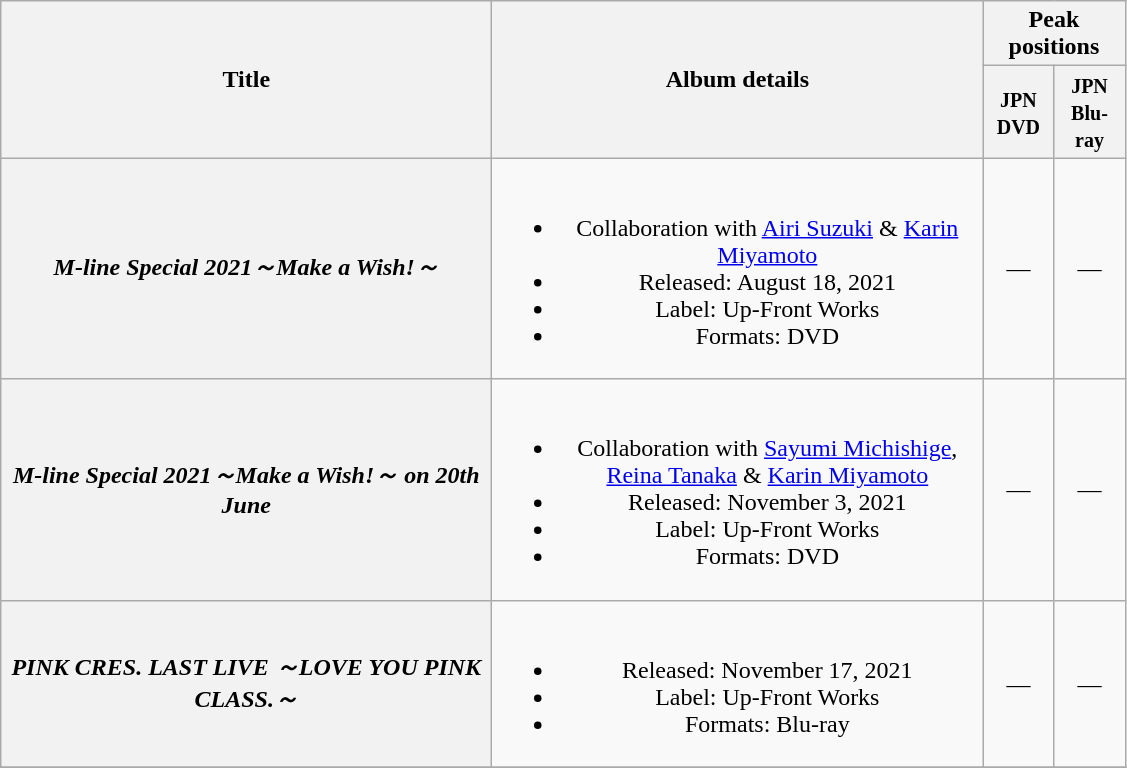<table class="wikitable plainrowheaders" style="text-align:center;">
<tr>
<th style="width:20em;" rowspan="2">Title</th>
<th style="width:20em;" rowspan="2">Album details</th>
<th colspan="2">Peak positions</th>
</tr>
<tr>
<th style="width:2.5em;"><small>JPN DVD</small><br></th>
<th style="width:2.5em;"><small>JPN Blu-ray</small><br></th>
</tr>
<tr>
<th scope="row"><em>M-line Special 2021～Make a Wish!～</em></th>
<td><br><ul><li>Collaboration with <a href='#'>Airi Suzuki</a> & <a href='#'>Karin Miyamoto</a></li><li>Released: August 18, 2021 </li><li>Label: Up-Front Works</li><li>Formats: DVD</li></ul></td>
<td>—</td>
<td>—</td>
</tr>
<tr>
<th scope="row"><em>M-line Special 2021～Make a Wish!～ on 20th June</em></th>
<td><br><ul><li>Collaboration with <a href='#'>Sayumi Michishige</a>, <a href='#'>Reina Tanaka</a> & <a href='#'>Karin Miyamoto</a></li><li>Released: November 3, 2021 </li><li>Label: Up-Front Works</li><li>Formats: DVD</li></ul></td>
<td>—</td>
<td>—</td>
</tr>
<tr>
<th scope="row"><em>PINK CRES. LAST LIVE ～LOVE YOU PINK CLASS.～</em></th>
<td><br><ul><li>Released: November 17, 2021 </li><li>Label: Up-Front Works</li><li>Formats: Blu-ray</li></ul></td>
<td>—</td>
<td>—</td>
</tr>
<tr>
</tr>
</table>
